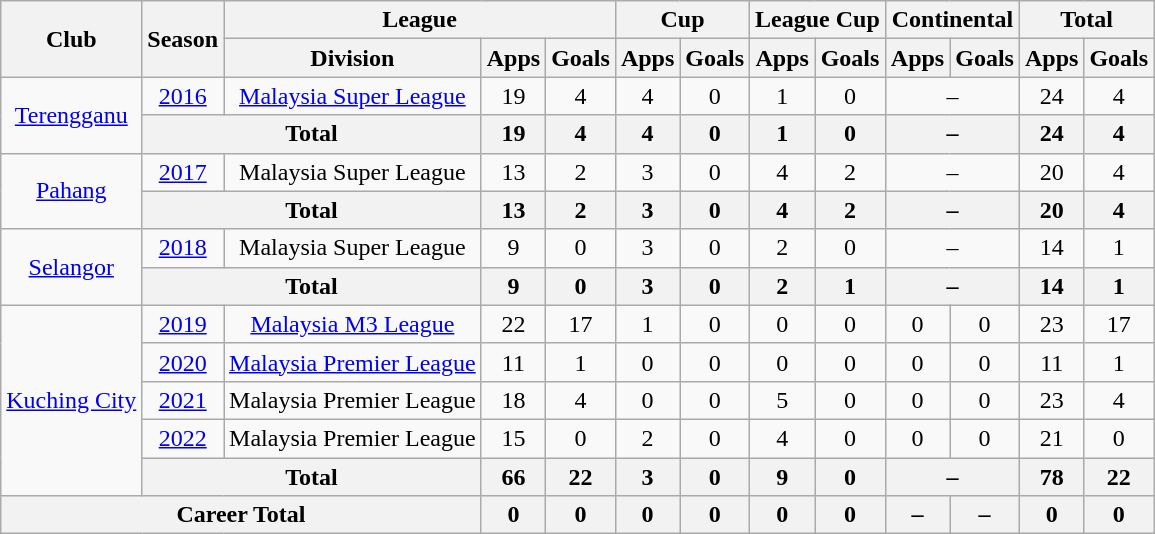<table class=wikitable style="text-align:center">
<tr>
<th rowspan=2>Club</th>
<th rowspan=2>Season</th>
<th colspan=3>League</th>
<th colspan=2>Cup</th>
<th colspan=2>League Cup</th>
<th colspan=2>Continental</th>
<th colspan=2>Total</th>
</tr>
<tr>
<th>Division</th>
<th>Apps</th>
<th>Goals</th>
<th>Apps</th>
<th>Goals</th>
<th>Apps</th>
<th>Goals</th>
<th>Apps</th>
<th>Goals</th>
<th>Apps</th>
<th>Goals</th>
</tr>
<tr>
<td rowspan="2"><a href='#'>Terengganu</a></td>
<td><a href='#'>2016</a></td>
<td><a href='#'>Malaysia Super League</a></td>
<td>19</td>
<td>4</td>
<td>4</td>
<td>0</td>
<td>1</td>
<td>0</td>
<td colspan=2>–</td>
<td>24</td>
<td>4</td>
</tr>
<tr>
<th colspan="2">Total</th>
<th>19</th>
<th>4</th>
<th>4</th>
<th>0</th>
<th>1</th>
<th>0</th>
<th colspan=2>–</th>
<th>24</th>
<th>4</th>
</tr>
<tr>
<td rowspan="2"><a href='#'>Pahang</a></td>
<td><a href='#'>2017</a></td>
<td>Malaysia Super League</td>
<td>13</td>
<td>2</td>
<td>3</td>
<td>0</td>
<td>4</td>
<td>2</td>
<td colspan=2>–</td>
<td>20</td>
<td>4</td>
</tr>
<tr>
<th colspan="2">Total</th>
<th>13</th>
<th>2</th>
<th>3</th>
<th>0</th>
<th>4</th>
<th>2</th>
<th colspan=2>–</th>
<th>20</th>
<th>4</th>
</tr>
<tr>
<td rowspan="2"><a href='#'>Selangor</a></td>
<td><a href='#'>2018</a></td>
<td>Malaysia Super League</td>
<td>9</td>
<td>0</td>
<td>3</td>
<td>0</td>
<td>2</td>
<td>0</td>
<td colspan=2>–</td>
<td>14</td>
<td>1</td>
</tr>
<tr>
<th colspan="2">Total</th>
<th>9</th>
<th>0</th>
<th>3</th>
<th>0</th>
<th>2</th>
<th>1</th>
<th colspan=2>–</th>
<th>14</th>
<th>1</th>
</tr>
<tr>
<td rowspan="5"><a href='#'>Kuching City</a></td>
<td><a href='#'>2019</a></td>
<td><a href='#'>Malaysia M3 League</a></td>
<td>22</td>
<td>17</td>
<td>1</td>
<td>0</td>
<td>0</td>
<td>0</td>
<td>0</td>
<td>0</td>
<td>23</td>
<td>17</td>
</tr>
<tr>
<td><a href='#'>2020</a></td>
<td><a href='#'>Malaysia Premier League</a></td>
<td>11</td>
<td>1</td>
<td>0</td>
<td>0</td>
<td>0</td>
<td>0</td>
<td>0</td>
<td>0</td>
<td>11</td>
<td>1</td>
</tr>
<tr>
<td><a href='#'>2021</a></td>
<td>Malaysia Premier League</td>
<td>18</td>
<td>4</td>
<td>0</td>
<td>0</td>
<td>5</td>
<td>0</td>
<td>0</td>
<td>0</td>
<td>23</td>
<td>4</td>
</tr>
<tr>
<td><a href='#'>2022</a></td>
<td>Malaysia Premier League</td>
<td>15</td>
<td>0</td>
<td>2</td>
<td>0</td>
<td>4</td>
<td>0</td>
<td>0</td>
<td>0</td>
<td>21</td>
<td>0</td>
</tr>
<tr>
<th colspan="2">Total</th>
<th>66</th>
<th>22</th>
<th>3</th>
<th>0</th>
<th>9</th>
<th>0</th>
<th colspan=2>–</th>
<th>78</th>
<th>22</th>
</tr>
<tr>
<th colspan="3">Career Total</th>
<th>0</th>
<th>0</th>
<th>0</th>
<th>0</th>
<th>0</th>
<th>0</th>
<th>–</th>
<th>–</th>
<th>0</th>
<th>0</th>
</tr>
</table>
